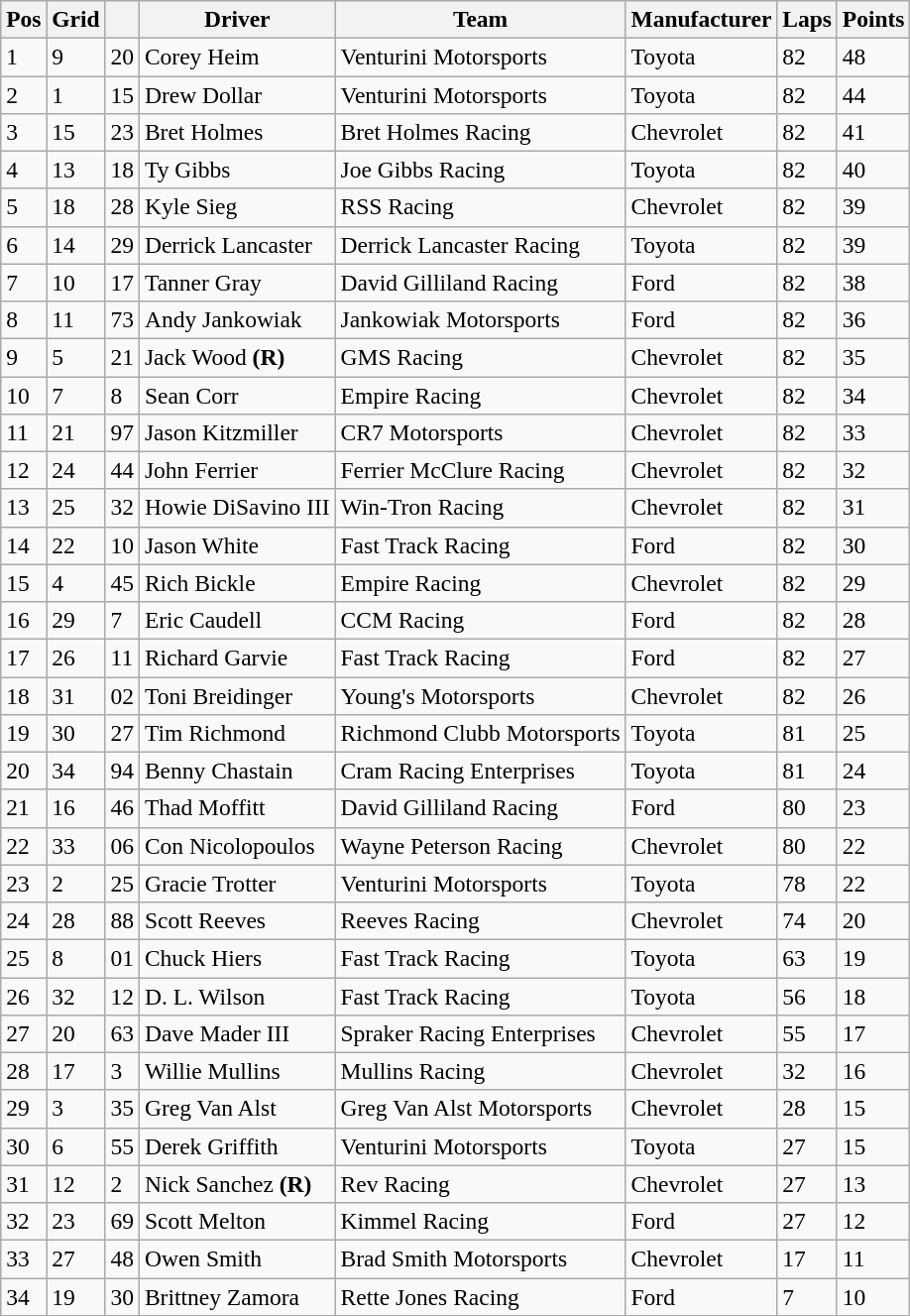<table class="wikitable" style="font-size:98%">
<tr>
<th>Pos</th>
<th>Grid</th>
<th></th>
<th>Driver</th>
<th>Team</th>
<th>Manufacturer</th>
<th>Laps</th>
<th>Points</th>
</tr>
<tr>
<td>1</td>
<td>9</td>
<td>20</td>
<td>Corey Heim</td>
<td>Venturini Motorsports</td>
<td>Toyota</td>
<td>82</td>
<td>48</td>
</tr>
<tr>
<td>2</td>
<td>1</td>
<td>15</td>
<td>Drew Dollar</td>
<td>Venturini Motorsports</td>
<td>Toyota</td>
<td>82</td>
<td>44</td>
</tr>
<tr>
<td>3</td>
<td>15</td>
<td>23</td>
<td>Bret Holmes</td>
<td>Bret Holmes Racing</td>
<td>Chevrolet</td>
<td>82</td>
<td>41</td>
</tr>
<tr>
<td>4</td>
<td>13</td>
<td>18</td>
<td>Ty Gibbs</td>
<td>Joe Gibbs Racing</td>
<td>Toyota</td>
<td>82</td>
<td>40</td>
</tr>
<tr>
<td>5</td>
<td>18</td>
<td>28</td>
<td>Kyle Sieg</td>
<td>RSS Racing</td>
<td>Chevrolet</td>
<td>82</td>
<td>39</td>
</tr>
<tr>
<td>6</td>
<td>14</td>
<td>29</td>
<td>Derrick Lancaster</td>
<td>Derrick Lancaster Racing</td>
<td>Toyota</td>
<td>82</td>
<td>39</td>
</tr>
<tr>
<td>7</td>
<td>10</td>
<td>17</td>
<td>Tanner Gray</td>
<td>David Gilliland Racing</td>
<td>Ford</td>
<td>82</td>
<td>38</td>
</tr>
<tr>
<td>8</td>
<td>11</td>
<td>73</td>
<td>Andy Jankowiak</td>
<td>Jankowiak Motorsports</td>
<td>Ford</td>
<td>82</td>
<td>36</td>
</tr>
<tr>
<td>9</td>
<td>5</td>
<td>21</td>
<td>Jack Wood <strong>(R)</strong></td>
<td>GMS Racing</td>
<td>Chevrolet</td>
<td>82</td>
<td>35</td>
</tr>
<tr>
<td>10</td>
<td>7</td>
<td>8</td>
<td>Sean Corr</td>
<td>Empire Racing</td>
<td>Chevrolet</td>
<td>82</td>
<td>34</td>
</tr>
<tr>
<td>11</td>
<td>21</td>
<td>97</td>
<td>Jason Kitzmiller</td>
<td>CR7 Motorsports</td>
<td>Chevrolet</td>
<td>82</td>
<td>33</td>
</tr>
<tr>
<td>12</td>
<td>24</td>
<td>44</td>
<td>John Ferrier</td>
<td>Ferrier McClure Racing</td>
<td>Chevrolet</td>
<td>82</td>
<td>32</td>
</tr>
<tr>
<td>13</td>
<td>25</td>
<td>32</td>
<td>Howie DiSavino III</td>
<td>Win-Tron Racing</td>
<td>Chevrolet</td>
<td>82</td>
<td>31</td>
</tr>
<tr>
<td>14</td>
<td>22</td>
<td>10</td>
<td>Jason White</td>
<td>Fast Track Racing</td>
<td>Ford</td>
<td>82</td>
<td>30</td>
</tr>
<tr>
<td>15</td>
<td>4</td>
<td>45</td>
<td>Rich Bickle</td>
<td>Empire Racing</td>
<td>Chevrolet</td>
<td>82</td>
<td>29</td>
</tr>
<tr>
<td>16</td>
<td>29</td>
<td>7</td>
<td>Eric Caudell</td>
<td>CCM Racing</td>
<td>Ford</td>
<td>82</td>
<td>28</td>
</tr>
<tr>
<td>17</td>
<td>26</td>
<td>11</td>
<td>Richard Garvie</td>
<td>Fast Track Racing</td>
<td>Ford</td>
<td>82</td>
<td>27</td>
</tr>
<tr>
<td>18</td>
<td>31</td>
<td>02</td>
<td>Toni Breidinger</td>
<td>Young's Motorsports</td>
<td>Chevrolet</td>
<td>82</td>
<td>26</td>
</tr>
<tr>
<td>19</td>
<td>30</td>
<td>27</td>
<td>Tim Richmond</td>
<td>Richmond Clubb Motorsports</td>
<td>Toyota</td>
<td>81</td>
<td>25</td>
</tr>
<tr>
<td>20</td>
<td>34</td>
<td>94</td>
<td>Benny Chastain</td>
<td>Cram Racing Enterprises</td>
<td>Toyota</td>
<td>81</td>
<td>24</td>
</tr>
<tr>
<td>21</td>
<td>16</td>
<td>46</td>
<td>Thad Moffitt</td>
<td>David Gilliland Racing</td>
<td>Ford</td>
<td>80</td>
<td>23</td>
</tr>
<tr>
<td>22</td>
<td>33</td>
<td>06</td>
<td>Con Nicolopoulos</td>
<td>Wayne Peterson Racing</td>
<td>Chevrolet</td>
<td>80</td>
<td>22</td>
</tr>
<tr>
<td>23</td>
<td>2</td>
<td>25</td>
<td>Gracie Trotter</td>
<td>Venturini Motorsports</td>
<td>Toyota</td>
<td>78</td>
<td>22</td>
</tr>
<tr>
<td>24</td>
<td>28</td>
<td>88</td>
<td>Scott Reeves</td>
<td>Reeves Racing</td>
<td>Chevrolet</td>
<td>74</td>
<td>20</td>
</tr>
<tr>
<td>25</td>
<td>8</td>
<td>01</td>
<td>Chuck Hiers</td>
<td>Fast Track Racing</td>
<td>Toyota</td>
<td>63</td>
<td>19</td>
</tr>
<tr>
<td>26</td>
<td>32</td>
<td>12</td>
<td>D. L. Wilson</td>
<td>Fast Track Racing</td>
<td>Toyota</td>
<td>56</td>
<td>18</td>
</tr>
<tr>
<td>27</td>
<td>20</td>
<td>63</td>
<td>Dave Mader III</td>
<td>Spraker Racing Enterprises</td>
<td>Chevrolet</td>
<td>55</td>
<td>17</td>
</tr>
<tr>
<td>28</td>
<td>17</td>
<td>3</td>
<td>Willie Mullins</td>
<td>Mullins Racing</td>
<td>Chevrolet</td>
<td>32</td>
<td>16</td>
</tr>
<tr>
<td>29</td>
<td>3</td>
<td>35</td>
<td>Greg Van Alst</td>
<td>Greg Van Alst Motorsports</td>
<td>Chevrolet</td>
<td>28</td>
<td>15</td>
</tr>
<tr>
<td>30</td>
<td>6</td>
<td>55</td>
<td>Derek Griffith</td>
<td>Venturini Motorsports</td>
<td>Toyota</td>
<td>27</td>
<td>15</td>
</tr>
<tr>
<td>31</td>
<td>12</td>
<td>2</td>
<td>Nick Sanchez <strong>(R)</strong></td>
<td>Rev Racing</td>
<td>Chevrolet</td>
<td>27</td>
<td>13</td>
</tr>
<tr>
<td>32</td>
<td>23</td>
<td>69</td>
<td>Scott Melton</td>
<td>Kimmel Racing</td>
<td>Ford</td>
<td>27</td>
<td>12</td>
</tr>
<tr>
<td>33</td>
<td>27</td>
<td>48</td>
<td>Owen Smith</td>
<td>Brad Smith Motorsports</td>
<td>Chevrolet</td>
<td>17</td>
<td>11</td>
</tr>
<tr>
<td>34</td>
<td>19</td>
<td>30</td>
<td>Brittney Zamora</td>
<td>Rette Jones Racing</td>
<td>Ford</td>
<td>7</td>
<td>10</td>
</tr>
<tr>
</tr>
</table>
